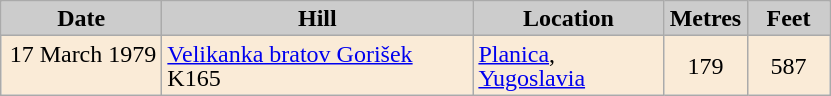<table class="wikitable sortable" style="text-align:left; line-height:16px; width:44;">
<tr>
<th style="background-color: #ccc;" width="100">Date</th>
<th style="background-color: #ccc;" width="200">Hill</th>
<th style="background-color: #ccc;" width="120">Location</th>
<th style="background-color: #ccc;" width="48">Metres</th>
<th style="background-color: #ccc;" width="48">Feet</th>
</tr>
<tr bgcolor=#FAEBD7>
<td align=right>17 March 1979  </td>
<td><a href='#'>Velikanka bratov Gorišek</a> K165</td>
<td><a href='#'>Planica</a>, <a href='#'>Yugoslavia</a></td>
<td align=center>179</td>
<td align=center>587</td>
</tr>
</table>
